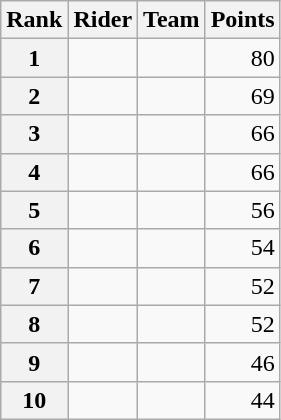<table class="wikitable">
<tr>
<th scope="col">Rank</th>
<th scope="col">Rider</th>
<th scope="col">Team</th>
<th scope="col">Points</th>
</tr>
<tr>
<th scope="row">1</th>
<td> </td>
<td></td>
<td align="right">80</td>
</tr>
<tr>
<th scope="row">2</th>
<td> </td>
<td></td>
<td align="right">69</td>
</tr>
<tr>
<th scope="row">3</th>
<td></td>
<td></td>
<td align="right">66</td>
</tr>
<tr>
<th scope="row">4</th>
<td></td>
<td></td>
<td align="right">66</td>
</tr>
<tr>
<th scope="row">5</th>
<td></td>
<td></td>
<td align="right">56</td>
</tr>
<tr>
<th scope="row">6</th>
<td></td>
<td></td>
<td align="right">54</td>
</tr>
<tr>
<th scope="row">7</th>
<td></td>
<td></td>
<td align="right">52</td>
</tr>
<tr>
<th scope="row">8</th>
<td></td>
<td></td>
<td align="right">52</td>
</tr>
<tr>
<th scope="row">9</th>
<td></td>
<td></td>
<td align="right">46</td>
</tr>
<tr>
<th scope="row">10</th>
<td> </td>
<td></td>
<td align="right">44</td>
</tr>
</table>
